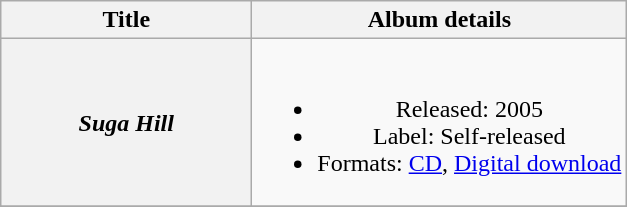<table class="wikitable plainrowheaders" style="text-align:center;">
<tr>
<th scope="col" style="width:10em;">Title</th>
<th scope="col">Album details</th>
</tr>
<tr>
<th scope="row"><em>Suga Hill</em></th>
<td><br><ul><li>Released: 2005</li><li>Label: Self-released</li><li>Formats: <a href='#'>CD</a>, <a href='#'>Digital download</a></li></ul></td>
</tr>
<tr>
</tr>
</table>
